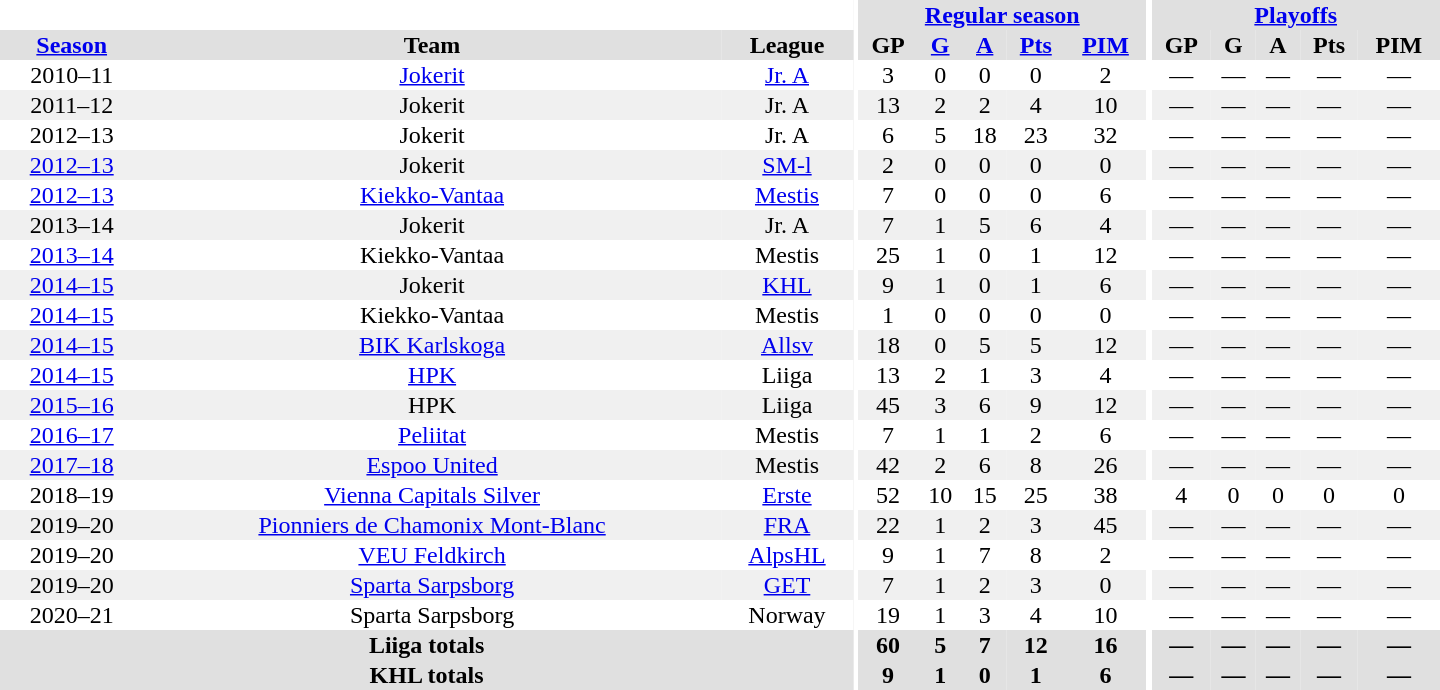<table border="0" cellpadding="1" cellspacing="0" style="text-align:center; width:60em">
<tr bgcolor="#e0e0e0">
<th colspan="3" bgcolor="#ffffff"></th>
<th rowspan="99" bgcolor="#ffffff"></th>
<th colspan="5"><a href='#'>Regular season</a></th>
<th rowspan="99" bgcolor="#ffffff"></th>
<th colspan="5"><a href='#'>Playoffs</a></th>
</tr>
<tr bgcolor="#e0e0e0">
<th><a href='#'>Season</a></th>
<th>Team</th>
<th>League</th>
<th>GP</th>
<th><a href='#'>G</a></th>
<th><a href='#'>A</a></th>
<th><a href='#'>Pts</a></th>
<th><a href='#'>PIM</a></th>
<th>GP</th>
<th>G</th>
<th>A</th>
<th>Pts</th>
<th>PIM</th>
</tr>
<tr>
<td>2010–11</td>
<td><a href='#'>Jokerit</a></td>
<td><a href='#'>Jr. A</a></td>
<td>3</td>
<td>0</td>
<td>0</td>
<td>0</td>
<td>2</td>
<td>—</td>
<td>—</td>
<td>—</td>
<td>—</td>
<td>—</td>
</tr>
<tr bgcolor="#f0f0f0">
<td>2011–12</td>
<td>Jokerit</td>
<td>Jr. A</td>
<td>13</td>
<td>2</td>
<td>2</td>
<td>4</td>
<td>10</td>
<td>—</td>
<td>—</td>
<td>—</td>
<td>—</td>
<td>—</td>
</tr>
<tr>
<td>2012–13</td>
<td>Jokerit</td>
<td>Jr. A</td>
<td>6</td>
<td>5</td>
<td>18</td>
<td>23</td>
<td>32</td>
<td>—</td>
<td>—</td>
<td>—</td>
<td>—</td>
<td>—</td>
</tr>
<tr bgcolor="#f0f0f0">
<td><a href='#'>2012–13</a></td>
<td>Jokerit</td>
<td><a href='#'>SM-l</a></td>
<td>2</td>
<td>0</td>
<td>0</td>
<td>0</td>
<td>0</td>
<td>—</td>
<td>—</td>
<td>—</td>
<td>—</td>
<td>—</td>
</tr>
<tr>
<td><a href='#'>2012–13</a></td>
<td><a href='#'>Kiekko-Vantaa</a></td>
<td><a href='#'>Mestis</a></td>
<td>7</td>
<td>0</td>
<td>0</td>
<td>0</td>
<td>6</td>
<td>—</td>
<td>—</td>
<td>—</td>
<td>—</td>
<td>—</td>
</tr>
<tr bgcolor="#f0f0f0">
<td>2013–14</td>
<td>Jokerit</td>
<td>Jr. A</td>
<td>7</td>
<td>1</td>
<td>5</td>
<td>6</td>
<td>4</td>
<td>—</td>
<td>—</td>
<td>—</td>
<td>—</td>
<td>—</td>
</tr>
<tr>
<td><a href='#'>2013–14</a></td>
<td>Kiekko-Vantaa</td>
<td>Mestis</td>
<td>25</td>
<td>1</td>
<td>0</td>
<td>1</td>
<td>12</td>
<td>—</td>
<td>—</td>
<td>—</td>
<td>—</td>
<td>—</td>
</tr>
<tr bgcolor="#f0f0f0">
<td><a href='#'>2014–15</a></td>
<td>Jokerit</td>
<td><a href='#'>KHL</a></td>
<td>9</td>
<td>1</td>
<td>0</td>
<td>1</td>
<td>6</td>
<td>—</td>
<td>—</td>
<td>—</td>
<td>—</td>
<td>—</td>
</tr>
<tr>
<td><a href='#'>2014–15</a></td>
<td>Kiekko-Vantaa</td>
<td>Mestis</td>
<td>1</td>
<td>0</td>
<td>0</td>
<td>0</td>
<td>0</td>
<td>—</td>
<td>—</td>
<td>—</td>
<td>—</td>
<td>—</td>
</tr>
<tr bgcolor="#f0f0f0">
<td><a href='#'>2014–15</a></td>
<td><a href='#'>BIK Karlskoga</a></td>
<td><a href='#'>Allsv</a></td>
<td>18</td>
<td>0</td>
<td>5</td>
<td>5</td>
<td>12</td>
<td>—</td>
<td>—</td>
<td>—</td>
<td>—</td>
<td>—</td>
</tr>
<tr>
<td><a href='#'>2014–15</a></td>
<td><a href='#'>HPK</a></td>
<td>Liiga</td>
<td>13</td>
<td>2</td>
<td>1</td>
<td>3</td>
<td>4</td>
<td>—</td>
<td>—</td>
<td>—</td>
<td>—</td>
<td>—</td>
</tr>
<tr bgcolor="#f0f0f0">
<td><a href='#'>2015–16</a></td>
<td>HPK</td>
<td>Liiga</td>
<td>45</td>
<td>3</td>
<td>6</td>
<td>9</td>
<td>12</td>
<td>—</td>
<td>—</td>
<td>—</td>
<td>—</td>
<td>—</td>
</tr>
<tr>
<td><a href='#'>2016–17</a></td>
<td><a href='#'>Peliitat</a></td>
<td>Mestis</td>
<td>7</td>
<td>1</td>
<td>1</td>
<td>2</td>
<td>6</td>
<td>—</td>
<td>—</td>
<td>—</td>
<td>—</td>
<td>—</td>
</tr>
<tr bgcolor="#f0f0f0">
<td><a href='#'>2017–18</a></td>
<td><a href='#'>Espoo United</a></td>
<td>Mestis</td>
<td>42</td>
<td>2</td>
<td>6</td>
<td>8</td>
<td>26</td>
<td>—</td>
<td>—</td>
<td>—</td>
<td>—</td>
<td>—</td>
</tr>
<tr>
<td>2018–19</td>
<td><a href='#'>Vienna Capitals Silver</a></td>
<td><a href='#'>Erste</a></td>
<td>52</td>
<td>10</td>
<td>15</td>
<td>25</td>
<td>38</td>
<td>4</td>
<td>0</td>
<td>0</td>
<td>0</td>
<td>0</td>
</tr>
<tr bgcolor="#f0f0f0">
<td 2019–20 Ligue Magnus season>2019–20</td>
<td><a href='#'>Pionniers de Chamonix Mont-Blanc</a></td>
<td><a href='#'>FRA</a></td>
<td>22</td>
<td>1</td>
<td>2</td>
<td>3</td>
<td>45</td>
<td>—</td>
<td>—</td>
<td>—</td>
<td>—</td>
<td>—</td>
</tr>
<tr>
<td>2019–20</td>
<td><a href='#'>VEU Feldkirch</a></td>
<td><a href='#'>AlpsHL</a></td>
<td>9</td>
<td>1</td>
<td>7</td>
<td>8</td>
<td>2</td>
<td>—</td>
<td>—</td>
<td>—</td>
<td>—</td>
<td>—</td>
</tr>
<tr bgcolor="#f0f0f0">
<td 2019–20 GET-ligaen season>2019–20</td>
<td><a href='#'>Sparta Sarpsborg</a></td>
<td><a href='#'>GET</a></td>
<td>7</td>
<td>1</td>
<td>2</td>
<td>3</td>
<td>0</td>
<td>—</td>
<td>—</td>
<td>—</td>
<td>—</td>
<td>—</td>
</tr>
<tr>
<td>2020–21</td>
<td>Sparta Sarpsborg</td>
<td>Norway</td>
<td>19</td>
<td>1</td>
<td>3</td>
<td>4</td>
<td>10</td>
<td>—</td>
<td>—</td>
<td>—</td>
<td>—</td>
<td>—</td>
</tr>
<tr bgcolor="#e0e0e0">
<th colspan="3">Liiga totals</th>
<th>60</th>
<th>5</th>
<th>7</th>
<th>12</th>
<th>16</th>
<th>—</th>
<th>—</th>
<th>—</th>
<th>—</th>
<th>—</th>
</tr>
<tr bgcolor="#e0e0e0">
<th colspan="3">KHL totals</th>
<th>9</th>
<th>1</th>
<th>0</th>
<th>1</th>
<th>6</th>
<th>—</th>
<th>—</th>
<th>—</th>
<th>—</th>
<th>—</th>
</tr>
</table>
